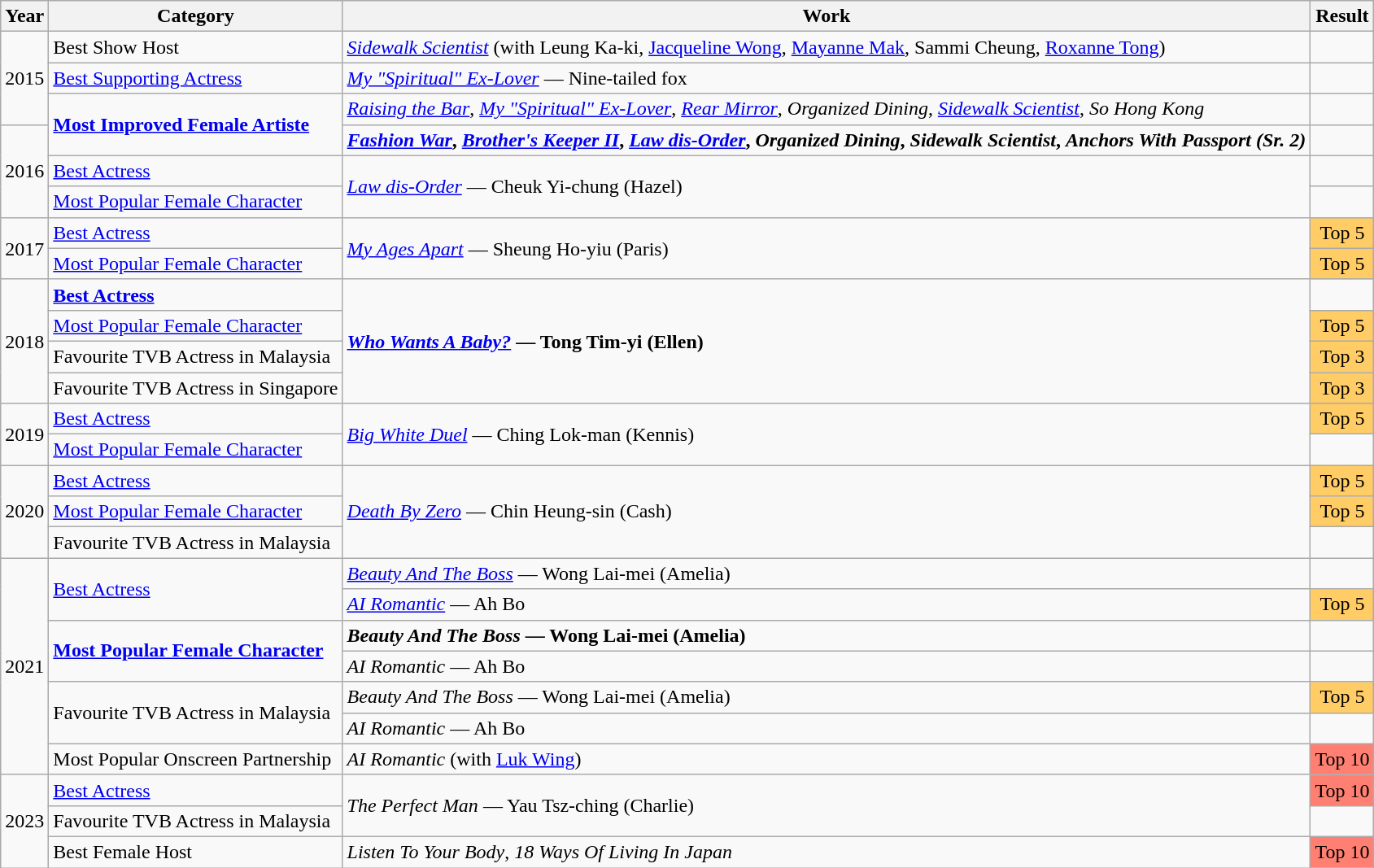<table class="wikitable sortable">
<tr>
<th>Year</th>
<th>Category</th>
<th>Work</th>
<th>Result</th>
</tr>
<tr>
<td rowspan=3>2015</td>
<td>Best Show Host</td>
<td><em><a href='#'>Sidewalk Scientist</a></em> (with Leung Ka-ki, <a href='#'>Jacqueline Wong</a>, <a href='#'>Mayanne Mak</a>, Sammi Cheung, <a href='#'>Roxanne Tong</a>)</td>
<td></td>
</tr>
<tr>
<td><a href='#'>Best Supporting Actress</a></td>
<td><em><a href='#'>My "Spiritual" Ex-Lover</a></em> — Nine-tailed fox</td>
<td></td>
</tr>
<tr>
<td rowspan=2><strong><a href='#'>Most Improved Female Artiste</a></strong></td>
<td><em><a href='#'>Raising the Bar</a></em>, <em><a href='#'>My "Spiritual" Ex-Lover</a></em>, <em><a href='#'>Rear Mirror</a></em>, <em>Organized Dining</em>, <em><a href='#'>Sidewalk Scientist</a></em>, <em>So Hong Kong</em></td>
<td></td>
</tr>
<tr>
<td rowspan=3>2016</td>
<td><strong> <em><a href='#'>Fashion War</a></em>,  <em><a href='#'>Brother's Keeper II</a></em>, <em><a href='#'>Law dis-Order</a></em>, <em>Organized Dining</em>, <em>Sidewalk Scientist</em>, <em>Anchors With Passport (Sr. 2)</em> </strong></td>
<td></td>
</tr>
<tr>
<td><a href='#'>Best Actress</a></td>
<td rowspan=2><em><a href='#'>Law dis-Order</a></em> — Cheuk Yi-chung (Hazel)</td>
<td></td>
</tr>
<tr>
<td><a href='#'>Most Popular Female Character</a></td>
<td></td>
</tr>
<tr>
<td rowspan=2>2017</td>
<td><a href='#'>Best Actress</a></td>
<td rowspan=2><em><a href='#'>My Ages Apart</a></em> — Sheung Ho-yiu (Paris)</td>
<td style="background-color:#ffcc66; text-align:center;">Top 5</td>
</tr>
<tr>
<td><a href='#'>Most Popular Female Character</a></td>
<td style="background-color:#ffcc66; text-align:center;">Top 5</td>
</tr>
<tr>
<td rowspan=4>2018</td>
<td><strong> <a href='#'>Best Actress</a> </strong></td>
<td rowspan=4><strong> <em><a href='#'>Who Wants A Baby?</a></em> — Tong Tim-yi (Ellen) </strong></td>
<td></td>
</tr>
<tr>
<td><a href='#'>Most Popular Female Character</a></td>
<td style="background-color:#ffcc66; text-align:center;">Top 5</td>
</tr>
<tr>
<td>Favourite TVB Actress in Malaysia</td>
<td style="background-color:#ffcc66; text-align:center;">Top 3</td>
</tr>
<tr>
<td>Favourite TVB Actress in Singapore</td>
<td style="background-color:#ffcc66; text-align:center;">Top 3</td>
</tr>
<tr>
<td rowspan=2>2019</td>
<td><a href='#'>Best Actress</a></td>
<td rowspan=2><em><a href='#'>Big White Duel</a></em> — Ching Lok-man (Kennis)</td>
<td style="background-color:#ffcc66; text-align:center;">Top 5</td>
</tr>
<tr>
<td><a href='#'>Most Popular Female Character</a></td>
<td></td>
</tr>
<tr>
<td rowspan=3>2020</td>
<td><a href='#'>Best Actress</a></td>
<td rowspan=3><em><a href='#'>Death By Zero</a></em> — Chin Heung-sin (Cash)</td>
<td style="background-color:#ffcc66; text-align:center;">Top 5</td>
</tr>
<tr>
<td><a href='#'>Most Popular Female Character</a></td>
<td style="background-color:#ffcc66; text-align:center;">Top 5</td>
</tr>
<tr>
<td>Favourite TVB Actress in Malaysia</td>
<td></td>
</tr>
<tr>
<td rowspan=7>2021</td>
<td rowspan=2><a href='#'>Best Actress</a></td>
<td><em><a href='#'>Beauty And The Boss</a></em> — Wong Lai-mei (Amelia)</td>
<td></td>
</tr>
<tr>
<td><em><a href='#'>AI Romantic</a></em> — Ah Bo</td>
<td style="background-color:#ffcc66; text-align:center;">Top 5</td>
</tr>
<tr>
<td rowspan=2><strong> <a href='#'>Most Popular Female Character</a> </strong></td>
<td><strong> <em>Beauty And The Boss</em> — Wong Lai-mei (Amelia) </strong></td>
<td></td>
</tr>
<tr>
<td><em>AI Romantic</em> — Ah Bo</td>
<td></td>
</tr>
<tr>
<td rowspan=2>Favourite TVB Actress in Malaysia</td>
<td><em>Beauty And The Boss</em> — Wong Lai-mei (Amelia)</td>
<td style="background-color:#ffcc66; text-align:center;">Top 5</td>
</tr>
<tr>
<td><em>AI Romantic</em> — Ah Bo</td>
<td></td>
</tr>
<tr>
<td>Most Popular Onscreen Partnership</td>
<td><em>AI Romantic</em> (with <a href='#'>Luk Wing</a>)</td>
<td style="background-color:#ff8072; text-align:center;">Top 10</td>
</tr>
<tr>
<td rowspan=3>2023</td>
<td><a href='#'>Best Actress</a></td>
<td rowspan=2><em>The Perfect Man</em> — Yau Tsz-ching (Charlie)</td>
<td style="background-color:#ff8072; text-align:center;">Top 10</td>
</tr>
<tr>
<td>Favourite TVB Actress in Malaysia</td>
<td></td>
</tr>
<tr>
<td>Best Female Host</td>
<td><em>Listen To Your Body</em>, <em>18 Ways Of Living In Japan</em></td>
<td style="background-color:#ff8072; text-align:center;">Top 10</td>
</tr>
</table>
